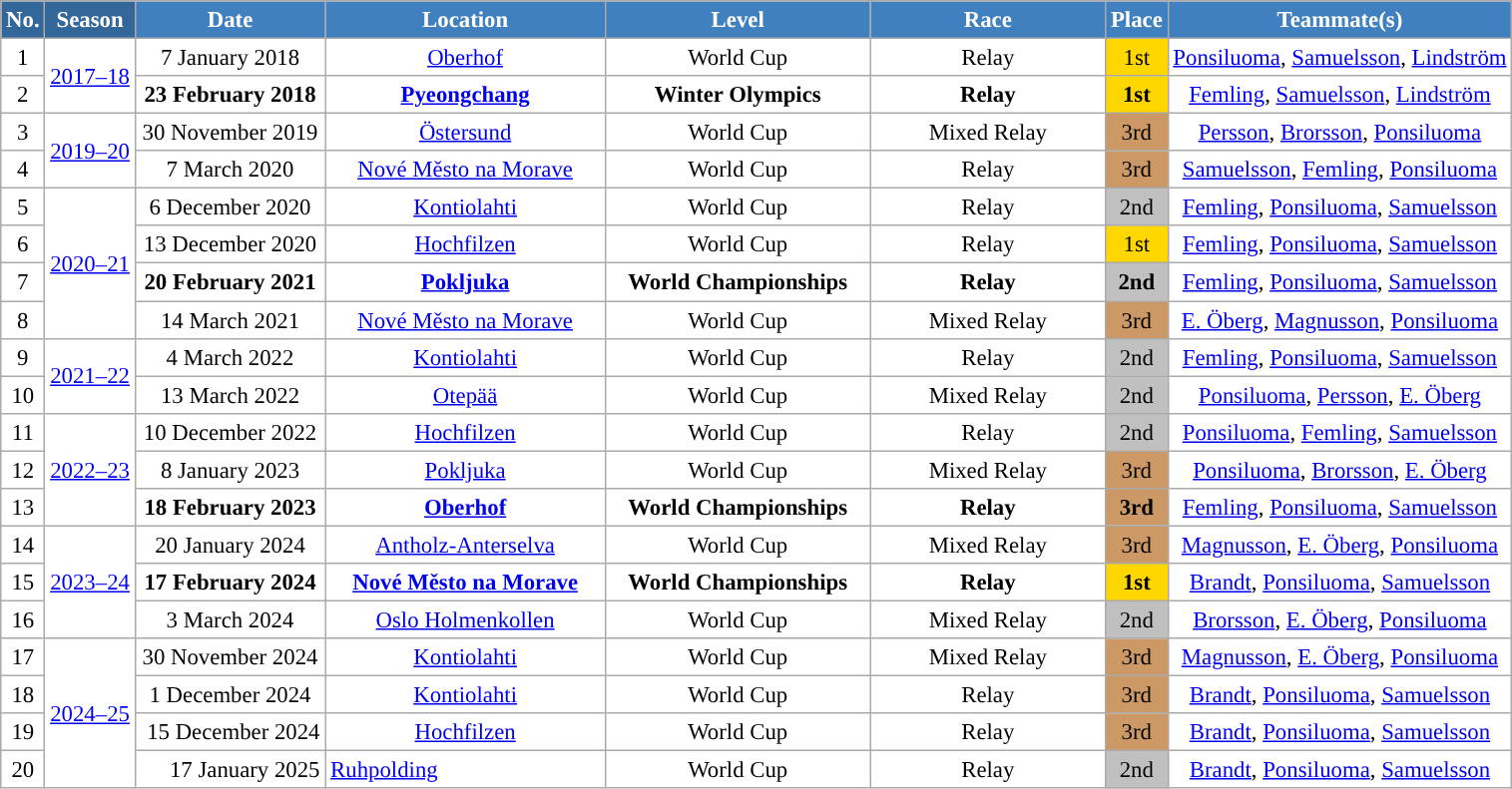<table class="wikitable sortable" style="font-size:95%; text-align:center; border:grey solid 1px; border-collapse:collapse; background:#ffffff;">
<tr style="background:#efefef;">
<th style="background-color:#369; color:white;">No.</th>
<th style="background-color:#369; color:white;">Season</th>
<th style="background-color:#4180be; color:white; width:120px;">Date</th>
<th style="background-color:#4180be; color:white; width:180px;">Location</th>
<th style="background-color:#4180be; color:white; width:170px;">Level</th>
<th style="background-color:#4180be; color:white; width:150px;">Race</th>
<th style="background-color:#4180be; color:white;">Place</th>
<th style="background-color:#4180be; color:white;">Teammate(s)</th>
</tr>
<tr>
<td align=center>1</td>
<td rowspan=2 align="center"><a href='#'>2017–18</a></td>
<td>7 January 2018</td>
<td> <a href='#'>Oberhof</a></td>
<td>World Cup</td>
<td>Relay</td>
<td bgcolor="gold">1st</td>
<td><a href='#'>Ponsiluoma</a>, <a href='#'>Samuelsson</a>, <a href='#'>Lindström</a></td>
</tr>
<tr>
<td align=center>2</td>
<td><strong>23 February 2018</strong></td>
<td><strong> <a href='#'>Pyeongchang</a></strong></td>
<td><strong>Winter Olympics</strong></td>
<td><strong>Relay</strong></td>
<td bgcolor="gold"><strong>1st</strong></td>
<td><a href='#'>Femling</a>, <a href='#'>Samuelsson</a>, <a href='#'>Lindström</a></td>
</tr>
<tr>
<td align=center>3</td>
<td rowspan=2 align="center"><a href='#'>2019–20</a></td>
<td>30 November 2019</td>
<td> <a href='#'>Östersund</a></td>
<td>World Cup</td>
<td>Mixed Relay</td>
<td bgcolor="cc9966">3rd</td>
<td><a href='#'>Persson</a>, <a href='#'>Brorsson</a>, <a href='#'>Ponsiluoma</a></td>
</tr>
<tr>
<td align=center>4</td>
<td>7 March 2020</td>
<td> <a href='#'>Nové Město na Morave</a></td>
<td>World Cup</td>
<td>Relay</td>
<td bgcolor="cc9966">3rd</td>
<td><a href='#'>Samuelsson</a>, <a href='#'>Femling</a>, <a href='#'>Ponsiluoma</a></td>
</tr>
<tr>
<td align=center>5</td>
<td rowspan=4 align="center"><a href='#'>2020–21</a></td>
<td>6 December 2020</td>
<td> <a href='#'>Kontiolahti</a></td>
<td>World Cup</td>
<td>Relay</td>
<td bgcolor="silver">2nd</td>
<td><a href='#'>Femling</a>, <a href='#'>Ponsiluoma</a>, <a href='#'>Samuelsson</a></td>
</tr>
<tr>
<td align=center>6</td>
<td>13 December 2020</td>
<td> <a href='#'>Hochfilzen</a></td>
<td>World Cup</td>
<td>Relay</td>
<td bgcolor="gold">1st</td>
<td><a href='#'>Femling</a>, <a href='#'>Ponsiluoma</a>, <a href='#'>Samuelsson</a></td>
</tr>
<tr>
<td align=center>7</td>
<td><strong>20 February 2021</strong></td>
<td><strong> <a href='#'>Pokljuka</a></strong></td>
<td><strong>World Championships</strong></td>
<td><strong>Relay</strong></td>
<td bgcolor="silver"><strong>2nd</strong></td>
<td><a href='#'>Femling</a>, <a href='#'>Ponsiluoma</a>, <a href='#'>Samuelsson</a></td>
</tr>
<tr>
<td align=center>8</td>
<td>14 March 2021</td>
<td> <a href='#'>Nové Město na Morave</a></td>
<td>World Cup</td>
<td>Mixed Relay</td>
<td bgcolor="cc9966">3rd</td>
<td><a href='#'>E. Öberg</a>, <a href='#'>Magnusson</a>, <a href='#'>Ponsiluoma</a></td>
</tr>
<tr>
<td align=center>9</td>
<td rowspan=2 align="center"><a href='#'>2021–22</a></td>
<td>4 March 2022</td>
<td> <a href='#'>Kontiolahti</a></td>
<td>World Cup</td>
<td>Relay</td>
<td bgcolor="silver">2nd</td>
<td><a href='#'>Femling</a>, <a href='#'>Ponsiluoma</a>, <a href='#'>Samuelsson</a></td>
</tr>
<tr>
<td align=center>10</td>
<td>13 March 2022</td>
<td> <a href='#'>Otepää</a></td>
<td>World Cup</td>
<td>Mixed Relay</td>
<td bgcolor="silver">2nd</td>
<td><a href='#'>Ponsiluoma</a>, <a href='#'>Persson</a>, <a href='#'>E. Öberg</a></td>
</tr>
<tr>
<td align=center>11</td>
<td rowspan=3 align="center"><a href='#'>2022–23</a></td>
<td>10 December 2022</td>
<td> <a href='#'>Hochfilzen</a></td>
<td>World Cup</td>
<td>Relay</td>
<td bgcolor="silver">2nd</td>
<td><a href='#'>Ponsiluoma</a>, <a href='#'>Femling</a>, <a href='#'>Samuelsson</a></td>
</tr>
<tr>
<td align=center>12</td>
<td>8 January 2023</td>
<td> <a href='#'>Pokljuka</a></td>
<td>World Cup</td>
<td>Mixed Relay</td>
<td bgcolor="cc9966">3rd</td>
<td><a href='#'>Ponsiluoma</a>, <a href='#'>Brorsson</a>, <a href='#'>E. Öberg</a></td>
</tr>
<tr>
<td align=center>13</td>
<td><strong>18 February 2023</strong></td>
<td><strong> <a href='#'>Oberhof</a></strong></td>
<td><strong>World Championships</strong></td>
<td><strong>Relay</strong></td>
<td bgcolor="cc9966"><strong>3rd</strong></td>
<td><a href='#'>Femling</a>, <a href='#'>Ponsiluoma</a>, <a href='#'>Samuelsson</a></td>
</tr>
<tr>
<td align=center>14</td>
<td rowspan=3 align="center"><a href='#'>2023–24</a></td>
<td>20 January 2024</td>
<td> <a href='#'>Antholz-Anterselva</a></td>
<td>World Cup</td>
<td>Mixed Relay</td>
<td bgcolor="cc9966">3rd</td>
<td><a href='#'>Magnusson</a>, <a href='#'>E. Öberg</a>, <a href='#'>Ponsiluoma</a></td>
</tr>
<tr>
<td align=center>15</td>
<td><strong>17 February 2024</strong></td>
<td><strong> <a href='#'>Nové Město na Morave</a></strong></td>
<td><strong>World Championships</strong></td>
<td><strong>Relay</strong></td>
<td bgcolor="gold"><strong>1st</strong></td>
<td><a href='#'>Brandt</a>, <a href='#'>Ponsiluoma</a>, <a href='#'>Samuelsson</a></td>
</tr>
<tr>
<td align=center>16</td>
<td>3 March 2024</td>
<td> <a href='#'>Oslo Holmenkollen</a></td>
<td>World Cup</td>
<td>Mixed Relay</td>
<td bgcolor="silver">2nd</td>
<td><a href='#'>Brorsson</a>, <a href='#'>E. Öberg</a>, <a href='#'>Ponsiluoma</a></td>
</tr>
<tr>
<td align=center>17</td>
<td rowspan=4 align="center"><a href='#'>2024–25</a></td>
<td>30 November 2024</td>
<td> <a href='#'>Kontiolahti</a></td>
<td>World Cup</td>
<td>Mixed Relay</td>
<td bgcolor="cc9966">3rd</td>
<td><a href='#'>Magnusson</a>, <a href='#'>E. Öberg</a>, <a href='#'>Ponsiluoma</a></td>
</tr>
<tr>
<td align=center>18</td>
<td>1 December 2024</td>
<td> <a href='#'>Kontiolahti</a></td>
<td>World Cup</td>
<td>Relay</td>
<td bgcolor="cc9966">3rd</td>
<td><a href='#'>Brandt</a>, <a href='#'>Ponsiluoma</a>, <a href='#'>Samuelsson</a></td>
</tr>
<tr>
<td align=center>19</td>
<td align=right>15 December 2024</td>
<td> <a href='#'>Hochfilzen</a></td>
<td>World Cup</td>
<td>Relay</td>
<td align=center bgcolor="cc9966">3rd</td>
<td><a href='#'>Brandt</a>, <a href='#'>Ponsiluoma</a>, <a href='#'>Samuelsson</a></td>
</tr>
<tr>
<td align=center>20</td>
<td align=right>17 January 2025</td>
<td align=left> <a href='#'>Ruhpolding</a></td>
<td>World Cup</td>
<td>Relay</td>
<td align=center bgcolor="silver">2nd</td>
<td><a href='#'>Brandt</a>, <a href='#'>Ponsiluoma</a>, <a href='#'>Samuelsson</a></td>
</tr>
</table>
